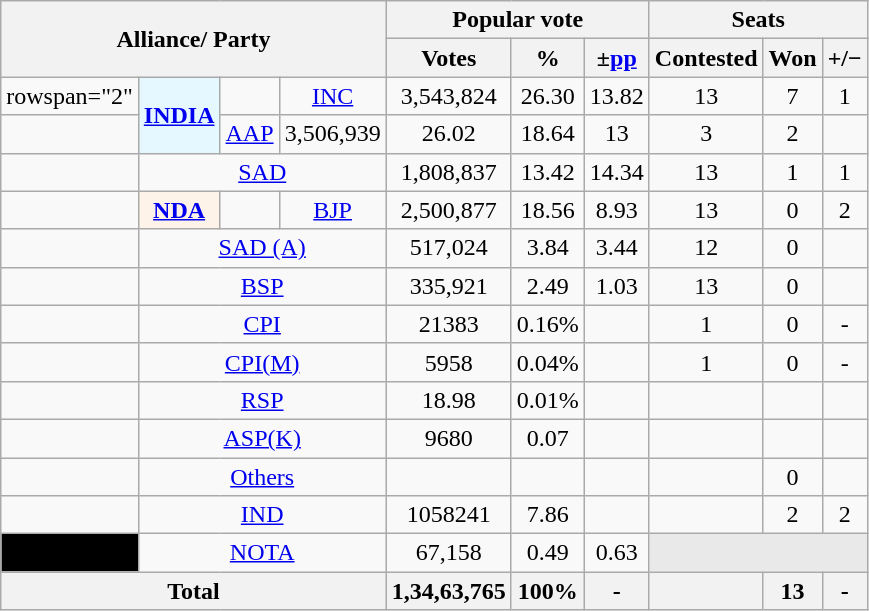<table class="wikitable sortable" style="text-align:center;">
<tr>
<th colspan="4" rowspan="2">Alliance/ Party</th>
<th colspan="3">Popular vote</th>
<th colspan="3">Seats</th>
</tr>
<tr>
<th>Votes</th>
<th>%</th>
<th>±<a href='#'>pp</a></th>
<th>Contested</th>
<th>Won</th>
<th><strong>+/−</strong></th>
</tr>
<tr>
<td>rowspan="2" </td>
<th rowspan="2"style="background:#E5F8FF"><a href='#'>INDIA</a></th>
<td></td>
<td><a href='#'>INC</a></td>
<td>3,543,824</td>
<td>26.30</td>
<td>13.82</td>
<td>13</td>
<td>7</td>
<td> 1</td>
</tr>
<tr>
<td></td>
<td><a href='#'>AAP</a></td>
<td>3,506,939</td>
<td>26.02</td>
<td>18.64</td>
<td>13</td>
<td>3</td>
<td> 2</td>
</tr>
<tr>
<td></td>
<td colspan="3"><a href='#'>SAD</a></td>
<td>1,808,837</td>
<td>13.42</td>
<td>14.34</td>
<td>13</td>
<td>1</td>
<td> 1</td>
</tr>
<tr>
<td></td>
<th style="background:#fef3e8"><a href='#'>NDA</a></th>
<td></td>
<td><a href='#'>BJP</a></td>
<td>2,500,877</td>
<td>18.56</td>
<td>8.93</td>
<td>13</td>
<td>0</td>
<td> 2</td>
</tr>
<tr>
<td></td>
<td colspan="3"><a href='#'>SAD (A)</a></td>
<td>517,024</td>
<td>3.84</td>
<td>3.44</td>
<td>12</td>
<td>0</td>
<td></td>
</tr>
<tr>
<td></td>
<td colspan="3"><a href='#'>BSP</a></td>
<td>335,921</td>
<td>2.49</td>
<td>1.03</td>
<td>13</td>
<td>0</td>
<td></td>
</tr>
<tr>
<td></td>
<td colspan="3"><a href='#'>CPI</a></td>
<td>21383</td>
<td>0.16%</td>
<td></td>
<td>1</td>
<td>0</td>
<td>-</td>
</tr>
<tr>
<td></td>
<td colspan="3"><a href='#'>CPI(M)</a></td>
<td>5958</td>
<td>0.04%</td>
<td></td>
<td>1</td>
<td>0</td>
<td>-</td>
</tr>
<tr>
<td></td>
<td colspan="3"><a href='#'>RSP</a></td>
<td>18.98</td>
<td>0.01%</td>
<td></td>
<td></td>
<td></td>
<td></td>
</tr>
<tr>
<td></td>
<td colspan="3"><a href='#'>ASP(K)</a></td>
<td>9680</td>
<td>0.07</td>
<td></td>
<td></td>
<td></td>
<td></td>
</tr>
<tr>
<td></td>
<td colspan="3"><a href='#'>Others</a></td>
<td></td>
<td></td>
<td></td>
<td></td>
<td>0</td>
<td></td>
</tr>
<tr>
<td></td>
<td colspan="3"><a href='#'>IND</a></td>
<td>1058241</td>
<td>7.86</td>
<td></td>
<td></td>
<td>2</td>
<td> 2</td>
</tr>
<tr>
<td bgcolor="Black"></td>
<td colspan="3"><a href='#'>NOTA</a></td>
<td>67,158</td>
<td>0.49</td>
<td> 0.63</td>
<th colspan="3" style="background-color:#E9E9E9"></th>
</tr>
<tr>
<th colspan="4">Total</th>
<th>1,34,63,765</th>
<th>100%</th>
<th>-</th>
<th></th>
<th>13</th>
<th>-</th>
</tr>
</table>
